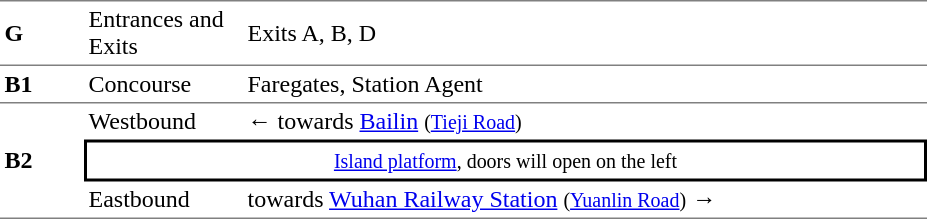<table table border=0 cellspacing=0 cellpadding=3>
<tr>
<td style="border-top:solid 1px gray;border-bottom:solid 0px gray;" width=50><strong>G</strong></td>
<td style="border-top:solid 1px gray;border-bottom:solid 0px gray;" width=100>Entrances and Exits</td>
<td style="border-top:solid 1px gray;border-bottom:solid 0px gray;" width=450>Exits A, B, D</td>
</tr>
<tr>
<td style="border-top:solid 1px gray;border-bottom:solid 0px gray;" width=50><strong>B1</strong></td>
<td style="border-top:solid 1px gray;border-bottom:solid 0px gray;" width=100>Concourse</td>
<td style="border-top:solid 1px gray;border-bottom:solid 0px gray;" width=450>Faregates, Station Agent</td>
</tr>
<tr>
<td style="border-top:solid 1px gray;border-bottom:solid 1px gray;" rowspan=3><strong>B2</strong></td>
<td style="border-top:solid 1px gray;border-bottom:solid 0px gray;">Westbound</td>
<td style="border-top:solid 1px gray;border-bottom:solid 0px gray;">←  towards <a href='#'>Bailin</a> <small>(<a href='#'>Tieji Road</a>)</small></td>
</tr>
<tr>
<td style="border-right:solid 2px black;border-left:solid 2px black;border-top:solid 2px black;border-bottom:solid 2px black;text-align:center;" colspan=2><small><a href='#'>Island platform</a>, doors will open on the left</small></td>
</tr>
<tr>
<td style="border-bottom:solid 1px gray;">Eastbound</td>
<td style="border-bottom:solid 1px gray;"> towards <a href='#'>Wuhan Railway Station</a> <small>(<a href='#'>Yuanlin Road</a>)</small> →</td>
</tr>
</table>
